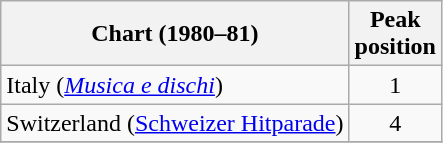<table class="wikitable sortable">
<tr>
<th align="left">Chart (1980–81)</th>
<th align="left">Peak<br>position</th>
</tr>
<tr>
<td align="left">Italy (<em><a href='#'>Musica e dischi</a></em>)</td>
<td align="center">1</td>
</tr>
<tr>
<td align="left">Switzerland (<a href='#'>Schweizer Hitparade</a>)</td>
<td align="center">4</td>
</tr>
<tr>
</tr>
</table>
